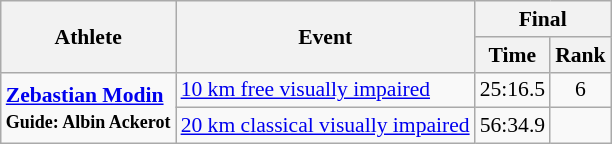<table class="wikitable" style="font-size:90%">
<tr>
<th rowspan="2">Athlete</th>
<th rowspan="2">Event</th>
<th colspan="3">Final</th>
</tr>
<tr>
<th>Time</th>
<th>Rank</th>
</tr>
<tr align=center>
<td rowspan=2 align=left><strong><a href='#'>Zebastian Modin</a><br><small>Guide: Albin Ackerot</small></strong></td>
<td align=left><a href='#'>10 km free visually impaired</a></td>
<td>25:16.5</td>
<td>6</td>
</tr>
<tr align=center>
<td align=left><a href='#'>20 km classical visually impaired</a></td>
<td>56:34.9</td>
<td></td>
</tr>
</table>
